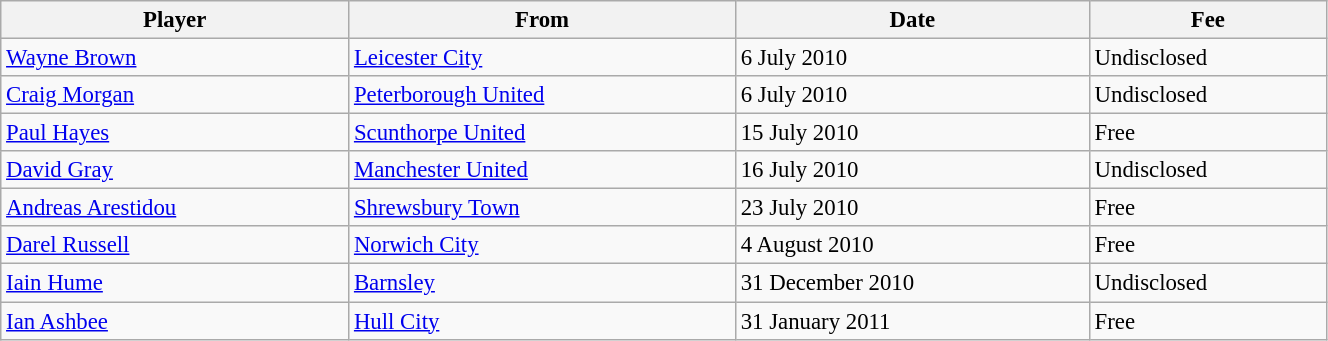<table class="wikitable sortable" style="text-align:center; font-size:95%;width:70%; text-align:left">
<tr>
<th>Player</th>
<th>From</th>
<th>Date</th>
<th>Fee</th>
</tr>
<tr>
<td> <a href='#'>Wayne Brown</a></td>
<td><a href='#'>Leicester City</a></td>
<td>6 July 2010</td>
<td>Undisclosed</td>
</tr>
<tr>
<td> <a href='#'>Craig Morgan</a></td>
<td><a href='#'>Peterborough United</a></td>
<td>6 July 2010</td>
<td>Undisclosed</td>
</tr>
<tr>
<td> <a href='#'>Paul Hayes</a></td>
<td><a href='#'>Scunthorpe United</a></td>
<td>15 July 2010</td>
<td>Free</td>
</tr>
<tr>
<td> <a href='#'>David Gray</a></td>
<td><a href='#'>Manchester United</a></td>
<td>16 July 2010</td>
<td>Undisclosed</td>
</tr>
<tr>
<td> <a href='#'>Andreas Arestidou</a></td>
<td><a href='#'>Shrewsbury Town</a></td>
<td>23 July 2010</td>
<td>Free</td>
</tr>
<tr>
<td> <a href='#'>Darel Russell</a></td>
<td><a href='#'>Norwich City</a></td>
<td>4 August 2010</td>
<td>Free</td>
</tr>
<tr>
<td> <a href='#'>Iain Hume</a></td>
<td><a href='#'>Barnsley</a></td>
<td>31 December 2010</td>
<td>Undisclosed</td>
</tr>
<tr>
<td> <a href='#'>Ian Ashbee</a></td>
<td><a href='#'>Hull City</a></td>
<td>31 January 2011</td>
<td>Free</td>
</tr>
</table>
